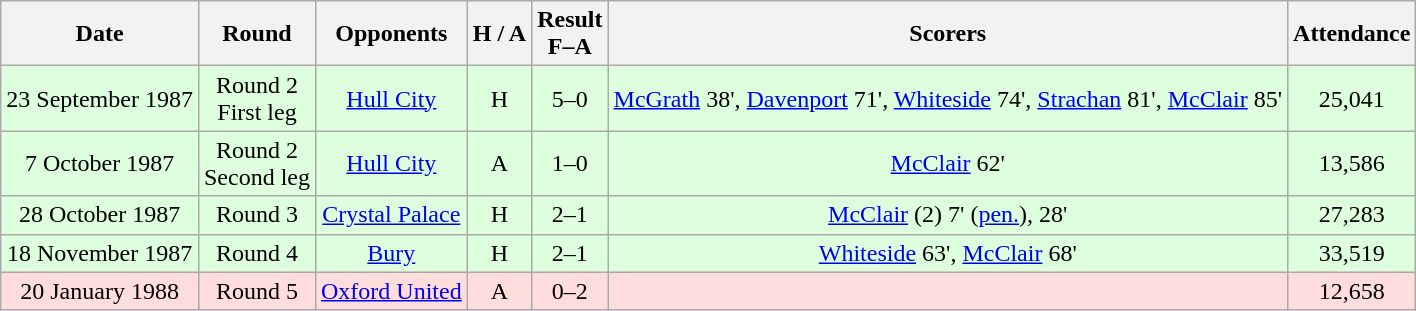<table class="wikitable" style="text-align:center">
<tr>
<th>Date</th>
<th>Round</th>
<th>Opponents</th>
<th>H / A</th>
<th>Result<br>F–A</th>
<th>Scorers</th>
<th>Attendance</th>
</tr>
<tr bgcolor="#ddffdd">
<td>23 September 1987</td>
<td>Round 2<br>First leg</td>
<td><a href='#'>Hull City</a></td>
<td>H</td>
<td>5–0</td>
<td><a href='#'>McGrath</a> 38', <a href='#'>Davenport</a> 71', <a href='#'>Whiteside</a> 74', <a href='#'>Strachan</a> 81', <a href='#'>McClair</a> 85'</td>
<td>25,041</td>
</tr>
<tr bgcolor="#ddffdd">
<td>7 October 1987</td>
<td>Round 2<br>Second leg</td>
<td><a href='#'>Hull City</a></td>
<td>A</td>
<td>1–0</td>
<td><a href='#'>McClair</a> 62'</td>
<td>13,586</td>
</tr>
<tr bgcolor="#ddffdd">
<td>28 October 1987</td>
<td>Round 3</td>
<td><a href='#'>Crystal Palace</a></td>
<td>H</td>
<td>2–1</td>
<td><a href='#'>McClair</a> (2) 7' (<a href='#'>pen.</a>), 28'</td>
<td>27,283</td>
</tr>
<tr bgcolor="#ddffdd">
<td>18 November 1987</td>
<td>Round 4</td>
<td><a href='#'>Bury</a></td>
<td>H</td>
<td>2–1</td>
<td><a href='#'>Whiteside</a> 63', <a href='#'>McClair</a> 68'</td>
<td>33,519</td>
</tr>
<tr bgcolor="#ffdddd">
<td>20 January 1988</td>
<td>Round 5</td>
<td><a href='#'>Oxford United</a></td>
<td>A</td>
<td>0–2</td>
<td></td>
<td>12,658</td>
</tr>
</table>
